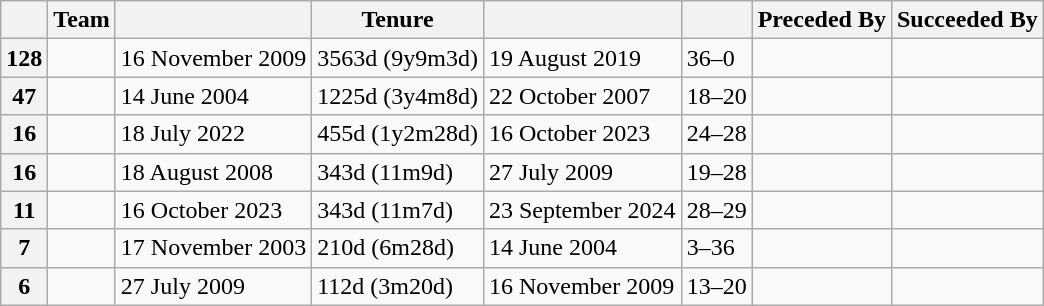<table class="wikitable sortable" text-align=left>
<tr>
<th></th>
<th>Team</th>
<th></th>
<th>Tenure</th>
<th></th>
<th></th>
<th>Preceded By</th>
<th>Succeeded By</th>
</tr>
<tr>
<th>128</th>
<td></td>
<td>16 November 2009</td>
<td>3563d (9y9m3d)</td>
<td>19 August 2019</td>
<td>36–0 </td>
<td></td>
<td></td>
</tr>
<tr>
<th>47</th>
<td></td>
<td>14 June 2004</td>
<td>1225d (3y4m8d)</td>
<td>22 October 2007</td>
<td>18–20 </td>
<td></td>
<td></td>
</tr>
<tr>
<th>16</th>
<td></td>
<td>18 July 2022</td>
<td>455d (1y2m28d)</td>
<td>16 October 2023</td>
<td>24–28 </td>
<td></td>
<td></td>
</tr>
<tr>
<th>16</th>
<td></td>
<td>18 August 2008</td>
<td>343d (11m9d)</td>
<td>27 July 2009</td>
<td>19–28 </td>
<td></td>
<td></td>
</tr>
<tr>
<th>11</th>
<td></td>
<td>16 October 2023</td>
<td>343d (11m7d)</td>
<td>23 September 2024</td>
<td>28–29 </td>
<td></td>
<td></td>
</tr>
<tr>
<th>7</th>
<td></td>
<td>17 November 2003</td>
<td>210d (6m28d)</td>
<td>14 June 2004</td>
<td>3–36 </td>
<td></td>
<td></td>
</tr>
<tr>
<th>6</th>
<td></td>
<td>27 July 2009</td>
<td>112d (3m20d)</td>
<td>16 November 2009</td>
<td>13–20 </td>
<td></td>
<td></td>
</tr>
</table>
